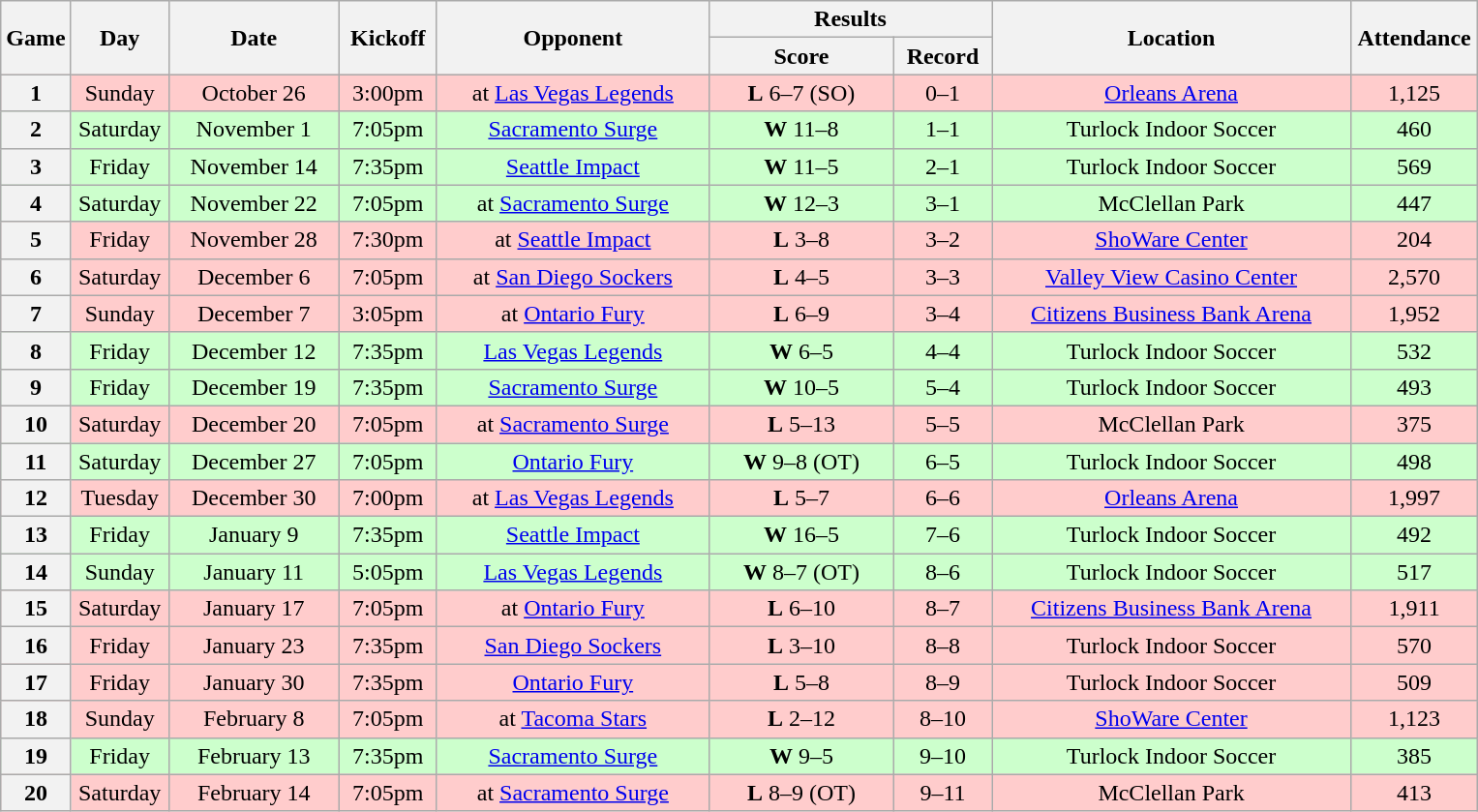<table class="wikitable">
<tr>
<th rowspan="2" width="40">Game</th>
<th rowspan="2" width="60">Day</th>
<th rowspan="2" width="110">Date</th>
<th rowspan="2" width="60">Kickoff</th>
<th rowspan="2" width="180">Opponent</th>
<th colspan="2" width="180">Results</th>
<th rowspan="2" width="240">Location</th>
<th rowspan="2" width="80">Attendance</th>
</tr>
<tr>
<th width="120">Score</th>
<th width="60">Record</th>
</tr>
<tr align="center" bgcolor="#FFCCCC">
<th>1</th>
<td>Sunday</td>
<td>October 26</td>
<td>3:00pm</td>
<td>at <a href='#'>Las Vegas Legends</a></td>
<td><strong>L</strong> 6–7 (SO)</td>
<td>0–1</td>
<td><a href='#'>Orleans Arena</a></td>
<td>1,125</td>
</tr>
<tr align="center" bgcolor="#CCFFCC">
<th>2</th>
<td>Saturday</td>
<td>November 1</td>
<td>7:05pm</td>
<td><a href='#'>Sacramento Surge</a></td>
<td><strong>W</strong> 11–8</td>
<td>1–1</td>
<td>Turlock Indoor Soccer</td>
<td>460</td>
</tr>
<tr align="center" bgcolor="#CCFFCC">
<th>3</th>
<td>Friday</td>
<td>November 14</td>
<td>7:35pm</td>
<td><a href='#'>Seattle Impact</a></td>
<td><strong>W</strong> 11–5</td>
<td>2–1</td>
<td>Turlock Indoor Soccer</td>
<td>569</td>
</tr>
<tr align="center" bgcolor="#CCFFCC">
<th>4</th>
<td>Saturday</td>
<td>November 22</td>
<td>7:05pm</td>
<td>at <a href='#'>Sacramento Surge</a></td>
<td><strong>W</strong> 12–3</td>
<td>3–1</td>
<td>McClellan Park</td>
<td>447</td>
</tr>
<tr align="center" bgcolor="#FFCCCC">
<th>5</th>
<td>Friday</td>
<td>November 28</td>
<td>7:30pm</td>
<td>at <a href='#'>Seattle Impact</a></td>
<td><strong>L</strong> 3–8</td>
<td>3–2</td>
<td><a href='#'>ShoWare Center</a></td>
<td>204</td>
</tr>
<tr align="center" bgcolor="#FFCCCC">
<th>6</th>
<td>Saturday</td>
<td>December 6</td>
<td>7:05pm</td>
<td>at <a href='#'>San Diego Sockers</a></td>
<td><strong>L</strong> 4–5</td>
<td>3–3</td>
<td><a href='#'>Valley View Casino Center</a></td>
<td>2,570</td>
</tr>
<tr align="center" bgcolor="#FFCCCC">
<th>7</th>
<td>Sunday</td>
<td>December 7</td>
<td>3:05pm</td>
<td>at <a href='#'>Ontario Fury</a></td>
<td><strong>L</strong> 6–9</td>
<td>3–4</td>
<td><a href='#'>Citizens Business Bank Arena</a></td>
<td>1,952</td>
</tr>
<tr align="center" bgcolor="#CCFFCC">
<th>8</th>
<td>Friday</td>
<td>December 12</td>
<td>7:35pm</td>
<td><a href='#'>Las Vegas Legends</a></td>
<td><strong>W</strong> 6–5</td>
<td>4–4</td>
<td>Turlock Indoor Soccer</td>
<td>532</td>
</tr>
<tr align="center" bgcolor="#CCFFCC">
<th>9</th>
<td>Friday</td>
<td>December 19</td>
<td>7:35pm</td>
<td><a href='#'>Sacramento Surge</a></td>
<td><strong>W</strong> 10–5</td>
<td>5–4</td>
<td>Turlock Indoor Soccer</td>
<td>493</td>
</tr>
<tr align="center" bgcolor="#FFCCCC">
<th>10</th>
<td>Saturday</td>
<td>December 20</td>
<td>7:05pm</td>
<td>at <a href='#'>Sacramento Surge</a></td>
<td><strong>L</strong> 5–13</td>
<td>5–5</td>
<td>McClellan Park</td>
<td>375</td>
</tr>
<tr align="center" bgcolor="#CCFFCC">
<th>11</th>
<td>Saturday</td>
<td>December 27</td>
<td>7:05pm</td>
<td><a href='#'>Ontario Fury</a></td>
<td><strong>W</strong> 9–8 (OT)</td>
<td>6–5</td>
<td>Turlock Indoor Soccer</td>
<td>498</td>
</tr>
<tr align="center" bgcolor="#FFCCCC">
<th>12</th>
<td>Tuesday</td>
<td>December 30</td>
<td>7:00pm</td>
<td>at <a href='#'>Las Vegas Legends</a></td>
<td><strong>L</strong> 5–7</td>
<td>6–6</td>
<td><a href='#'>Orleans Arena</a></td>
<td>1,997</td>
</tr>
<tr align="center" bgcolor="#CCFFCC">
<th>13</th>
<td>Friday</td>
<td>January 9</td>
<td>7:35pm</td>
<td><a href='#'>Seattle Impact</a></td>
<td><strong>W</strong> 16–5</td>
<td>7–6</td>
<td>Turlock Indoor Soccer</td>
<td>492</td>
</tr>
<tr align="center" bgcolor="#CCFFCC">
<th>14</th>
<td>Sunday</td>
<td>January 11</td>
<td>5:05pm</td>
<td><a href='#'>Las Vegas Legends</a></td>
<td><strong>W</strong> 8–7 (OT)</td>
<td>8–6</td>
<td>Turlock Indoor Soccer</td>
<td>517</td>
</tr>
<tr align="center" bgcolor="#FFCCCC">
<th>15</th>
<td>Saturday</td>
<td>January 17</td>
<td>7:05pm</td>
<td>at <a href='#'>Ontario Fury</a></td>
<td><strong>L</strong> 6–10</td>
<td>8–7</td>
<td><a href='#'>Citizens Business Bank Arena</a></td>
<td>1,911</td>
</tr>
<tr align="center" bgcolor="#FFCCCC">
<th>16</th>
<td>Friday</td>
<td>January 23</td>
<td>7:35pm</td>
<td><a href='#'>San Diego Sockers</a></td>
<td><strong>L</strong> 3–10</td>
<td>8–8</td>
<td>Turlock Indoor Soccer</td>
<td>570</td>
</tr>
<tr align="center" bgcolor="#FFCCCC">
<th>17</th>
<td>Friday</td>
<td>January 30</td>
<td>7:35pm</td>
<td><a href='#'>Ontario Fury</a></td>
<td><strong>L</strong> 5–8</td>
<td>8–9</td>
<td>Turlock Indoor Soccer</td>
<td>509</td>
</tr>
<tr align="center" bgcolor="#FFCCCC">
<th>18</th>
<td>Sunday</td>
<td>February 8</td>
<td>7:05pm</td>
<td>at <a href='#'>Tacoma Stars</a></td>
<td><strong>L</strong> 2–12</td>
<td>8–10</td>
<td><a href='#'>ShoWare Center</a></td>
<td>1,123</td>
</tr>
<tr align="center" bgcolor="#CCFFCC">
<th>19</th>
<td>Friday</td>
<td>February 13</td>
<td>7:35pm</td>
<td><a href='#'>Sacramento Surge</a></td>
<td><strong>W</strong> 9–5</td>
<td>9–10</td>
<td>Turlock Indoor Soccer</td>
<td>385</td>
</tr>
<tr align="center" bgcolor="#FFCCCC">
<th>20</th>
<td>Saturday</td>
<td>February 14</td>
<td>7:05pm</td>
<td>at <a href='#'>Sacramento Surge</a></td>
<td><strong>L</strong> 8–9 (OT)</td>
<td>9–11</td>
<td>McClellan Park</td>
<td>413</td>
</tr>
</table>
